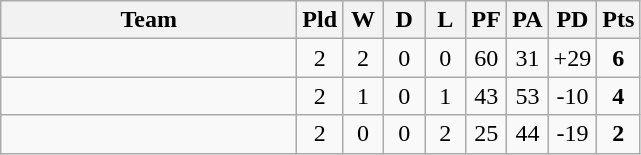<table class="wikitable" style="text-align:center;">
<tr>
<th width="190">Team</th>
<th width="20" abbr="Played">Pld</th>
<th width="20" abbr="Won">W</th>
<th width="20" abbr="Drawn">D</th>
<th width="20" abbr="Lost">L</th>
<th width="20" abbr="Points for">PF</th>
<th width="20" abbr="Points against">PA</th>
<th width="25" abbr="Points difference">PD</th>
<th width="20" abbr="Points">Pts</th>
</tr>
<tr style="background:">
<td align="left"></td>
<td>2</td>
<td>2</td>
<td>0</td>
<td>0</td>
<td>60</td>
<td>31</td>
<td>+29</td>
<td><strong>6</strong></td>
</tr>
<tr style="background:">
<td align="left"></td>
<td>2</td>
<td>1</td>
<td>0</td>
<td>1</td>
<td>43</td>
<td>53</td>
<td>-10</td>
<td><strong>4</strong></td>
</tr>
<tr>
<td align="left"></td>
<td>2</td>
<td>0</td>
<td>0</td>
<td>2</td>
<td>25</td>
<td>44</td>
<td>-19</td>
<td><strong>2</strong></td>
</tr>
</table>
